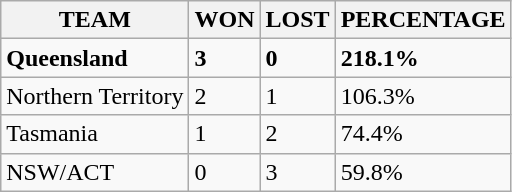<table class="wikitable">
<tr>
<th>TEAM</th>
<th>WON</th>
<th>LOST</th>
<th>PERCENTAGE</th>
</tr>
<tr>
<td><strong>Queensland</strong></td>
<td><strong>3</strong></td>
<td><strong>0</strong></td>
<td><strong>218.1%</strong></td>
</tr>
<tr>
<td>Northern Territory</td>
<td>2</td>
<td>1</td>
<td>106.3%</td>
</tr>
<tr>
<td>Tasmania</td>
<td>1</td>
<td>2</td>
<td>74.4%</td>
</tr>
<tr>
<td>NSW/ACT</td>
<td>0</td>
<td>3</td>
<td>59.8%</td>
</tr>
</table>
